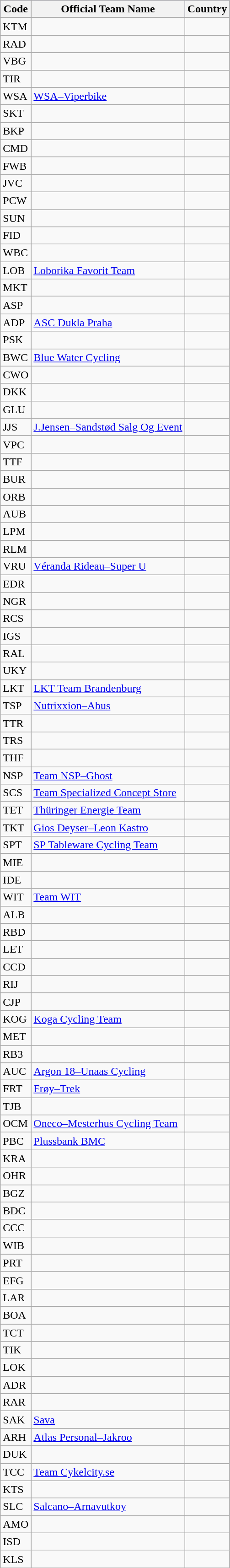<table class="wikitable">
<tr style="background:#ccccff;">
<th>Code</th>
<th>Official Team Name</th>
<th>Country</th>
</tr>
<tr>
<td>KTM</td>
<td></td>
<td></td>
</tr>
<tr>
<td>RAD</td>
<td></td>
<td></td>
</tr>
<tr>
<td>VBG</td>
<td></td>
<td></td>
</tr>
<tr>
<td>TIR</td>
<td></td>
<td></td>
</tr>
<tr>
<td>WSA</td>
<td><a href='#'>WSA–Viperbike</a></td>
<td></td>
</tr>
<tr>
<td>SKT</td>
<td></td>
<td></td>
</tr>
<tr>
<td>BKP</td>
<td></td>
<td></td>
</tr>
<tr>
<td>CMD</td>
<td></td>
<td></td>
</tr>
<tr>
<td>FWB</td>
<td></td>
<td></td>
</tr>
<tr>
<td>JVC</td>
<td></td>
<td></td>
</tr>
<tr>
<td>PCW</td>
<td></td>
<td></td>
</tr>
<tr>
<td>SUN</td>
<td></td>
<td></td>
</tr>
<tr>
<td>FID</td>
<td></td>
<td></td>
</tr>
<tr>
<td>WBC</td>
<td></td>
<td></td>
</tr>
<tr>
<td>LOB</td>
<td><a href='#'>Loborika Favorit Team</a></td>
<td></td>
</tr>
<tr>
<td>MKT</td>
<td></td>
<td></td>
</tr>
<tr>
<td>ASP</td>
<td></td>
<td></td>
</tr>
<tr>
<td>ADP</td>
<td><a href='#'>ASC Dukla Praha</a></td>
<td></td>
</tr>
<tr>
<td>PSK</td>
<td></td>
<td></td>
</tr>
<tr>
<td>BWC</td>
<td><a href='#'>Blue Water Cycling</a></td>
<td></td>
</tr>
<tr>
<td>CWO</td>
<td></td>
<td></td>
</tr>
<tr>
<td>DKK</td>
<td></td>
<td></td>
</tr>
<tr>
<td>GLU</td>
<td></td>
<td></td>
</tr>
<tr>
<td>JJS</td>
<td><a href='#'>J.Jensen–Sandstød Salg Og Event</a></td>
<td></td>
</tr>
<tr>
<td>VPC</td>
<td></td>
<td></td>
</tr>
<tr>
<td>TTF</td>
<td></td>
<td></td>
</tr>
<tr>
<td>BUR</td>
<td></td>
<td></td>
</tr>
<tr>
<td>ORB</td>
<td></td>
<td></td>
</tr>
<tr>
<td>AUB</td>
<td></td>
<td></td>
</tr>
<tr>
<td>LPM</td>
<td></td>
<td></td>
</tr>
<tr>
<td>RLM</td>
<td></td>
<td></td>
</tr>
<tr>
<td>VRU</td>
<td><a href='#'>Véranda Rideau–Super U</a></td>
<td></td>
</tr>
<tr>
<td>EDR</td>
<td></td>
<td></td>
</tr>
<tr>
<td>NGR</td>
<td></td>
<td></td>
</tr>
<tr>
<td>RCS</td>
<td></td>
<td></td>
</tr>
<tr>
<td>IGS</td>
<td></td>
<td></td>
</tr>
<tr>
<td>RAL</td>
<td></td>
<td></td>
</tr>
<tr>
<td>UKY</td>
<td></td>
<td></td>
</tr>
<tr>
<td>LKT</td>
<td><a href='#'>LKT Team Brandenburg</a></td>
<td></td>
</tr>
<tr>
<td>TSP</td>
<td><a href='#'>Nutrixxion–Abus</a></td>
<td></td>
</tr>
<tr>
<td>TTR</td>
<td></td>
<td></td>
</tr>
<tr>
<td>TRS</td>
<td></td>
<td></td>
</tr>
<tr>
<td>THF</td>
<td></td>
<td></td>
</tr>
<tr>
<td>NSP</td>
<td><a href='#'>Team NSP–Ghost</a></td>
<td></td>
</tr>
<tr>
<td>SCS</td>
<td><a href='#'>Team Specialized Concept Store</a></td>
<td></td>
</tr>
<tr>
<td>TET</td>
<td><a href='#'>Thüringer Energie Team</a></td>
<td></td>
</tr>
<tr>
<td>TKT</td>
<td><a href='#'>Gios Deyser–Leon Kastro</a></td>
<td></td>
</tr>
<tr>
<td>SPT</td>
<td><a href='#'>SP Tableware Cycling Team</a></td>
<td></td>
</tr>
<tr>
<td>MIE</td>
<td></td>
<td></td>
</tr>
<tr>
<td>IDE</td>
<td></td>
<td></td>
</tr>
<tr>
<td>WIT</td>
<td><a href='#'>Team WIT</a></td>
<td></td>
</tr>
<tr>
<td>ALB</td>
<td></td>
<td></td>
</tr>
<tr>
<td>RBD</td>
<td></td>
<td></td>
</tr>
<tr>
<td>LET</td>
<td></td>
<td></td>
</tr>
<tr>
<td>CCD</td>
<td></td>
<td></td>
</tr>
<tr>
<td>RIJ</td>
<td></td>
<td></td>
</tr>
<tr>
<td>CJP</td>
<td></td>
<td></td>
</tr>
<tr>
<td>KOG</td>
<td><a href='#'>Koga Cycling Team</a></td>
<td></td>
</tr>
<tr>
<td>MET</td>
<td></td>
<td></td>
</tr>
<tr>
<td>RB3</td>
<td></td>
<td></td>
</tr>
<tr>
<td>AUC</td>
<td><a href='#'>Argon 18–Unaas Cycling</a></td>
<td></td>
</tr>
<tr>
<td>FRT</td>
<td><a href='#'>Frøy–Trek</a></td>
<td></td>
</tr>
<tr>
<td>TJB</td>
<td></td>
<td></td>
</tr>
<tr>
<td>OCM</td>
<td><a href='#'>Oneco–Mesterhus Cycling Team</a></td>
<td></td>
</tr>
<tr>
<td>PBC</td>
<td><a href='#'>Plussbank BMC</a></td>
<td></td>
</tr>
<tr>
<td>KRA</td>
<td></td>
<td></td>
</tr>
<tr>
<td>OHR</td>
<td></td>
<td></td>
</tr>
<tr>
<td>BGZ</td>
<td></td>
<td></td>
</tr>
<tr>
<td>BDC</td>
<td></td>
<td></td>
</tr>
<tr>
<td>CCC</td>
<td></td>
<td></td>
</tr>
<tr>
<td>WIB</td>
<td></td>
<td></td>
</tr>
<tr>
<td>PRT</td>
<td></td>
<td></td>
</tr>
<tr>
<td>EFG</td>
<td></td>
<td></td>
</tr>
<tr>
<td>LAR</td>
<td></td>
<td></td>
</tr>
<tr>
<td>BOA</td>
<td></td>
<td></td>
</tr>
<tr>
<td>TCT</td>
<td></td>
<td></td>
</tr>
<tr>
<td>TIK</td>
<td></td>
<td></td>
</tr>
<tr>
<td>LOK</td>
<td></td>
<td></td>
</tr>
<tr>
<td>ADR</td>
<td></td>
<td></td>
</tr>
<tr>
<td>RAR</td>
<td></td>
<td></td>
</tr>
<tr>
<td>SAK</td>
<td><a href='#'>Sava</a></td>
<td></td>
</tr>
<tr>
<td>ARH</td>
<td><a href='#'>Atlas Personal–Jakroo</a></td>
<td></td>
</tr>
<tr>
<td>DUK</td>
<td></td>
<td></td>
</tr>
<tr>
<td>TCC</td>
<td><a href='#'>Team Cykelcity.se</a></td>
<td></td>
</tr>
<tr>
<td>KTS</td>
<td></td>
<td></td>
</tr>
<tr>
<td>SLC</td>
<td><a href='#'>Salcano–Arnavutkoy</a></td>
<td></td>
</tr>
<tr>
<td>AMO</td>
<td></td>
<td></td>
</tr>
<tr>
<td>ISD</td>
<td></td>
<td></td>
</tr>
<tr>
<td>KLS</td>
<td></td>
<td></td>
</tr>
</table>
